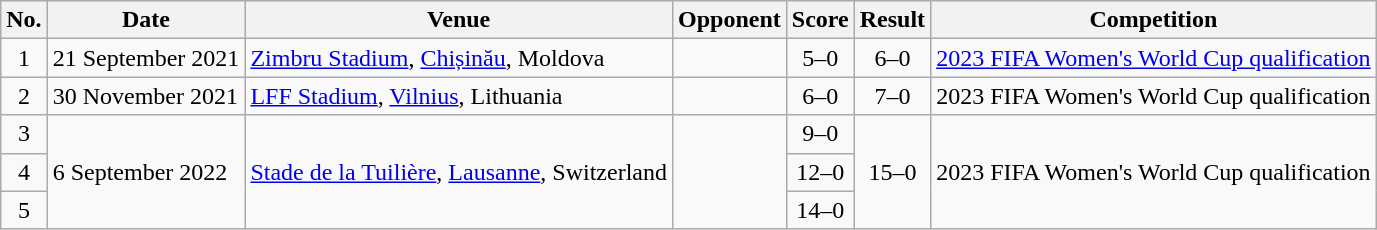<table class="wikitable sortable">
<tr>
<th scope="col">No.</th>
<th scope="col">Date</th>
<th scope="col">Venue</th>
<th scope="col">Opponent</th>
<th scope="col">Score</th>
<th scope="col">Result</th>
<th scope="col">Competition</th>
</tr>
<tr>
<td align="center">1</td>
<td>21 September 2021</td>
<td><a href='#'>Zimbru Stadium</a>, <a href='#'>Chișinău</a>, Moldova</td>
<td></td>
<td align="center">5–0</td>
<td align="center">6–0</td>
<td><a href='#'>2023 FIFA Women's World Cup qualification</a></td>
</tr>
<tr>
<td align="center">2</td>
<td>30 November 2021</td>
<td><a href='#'>LFF Stadium</a>, <a href='#'>Vilnius</a>, Lithuania</td>
<td></td>
<td align="center">6–0</td>
<td align="center">7–0</td>
<td>2023 FIFA Women's World Cup qualification</td>
</tr>
<tr>
<td align="center">3</td>
<td rowspan="3">6 September 2022</td>
<td rowspan="3"><a href='#'>Stade de la Tuilière</a>, <a href='#'>Lausanne</a>, Switzerland</td>
<td rowspan="3"></td>
<td align="center">9–0</td>
<td rowspan="3" style="text-align:center">15–0</td>
<td rowspan="3">2023 FIFA Women's World Cup qualification</td>
</tr>
<tr>
<td align="center">4</td>
<td align="center">12–0</td>
</tr>
<tr>
<td align="center">5</td>
<td align="center">14–0</td>
</tr>
</table>
